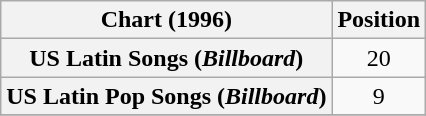<table class="wikitable plainrowheaders sortable" style="text-align:center;">
<tr>
<th scope="col">Chart (1996)</th>
<th scope="col">Position</th>
</tr>
<tr>
<th scope="row">US Latin Songs (<em>Billboard</em>)</th>
<td>20</td>
</tr>
<tr>
<th scope="row">US Latin Pop Songs (<em>Billboard</em>)</th>
<td>9</td>
</tr>
<tr>
</tr>
</table>
